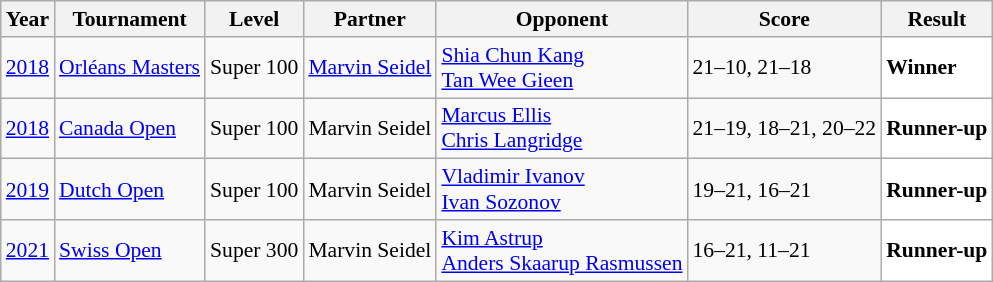<table class="sortable wikitable" style="font-size: 90%;">
<tr>
<th>Year</th>
<th>Tournament</th>
<th>Level</th>
<th>Partner</th>
<th>Opponent</th>
<th>Score</th>
<th>Result</th>
</tr>
<tr>
<td align="center"><a href='#'>2018</a></td>
<td align="left"><a href='#'>Orléans Masters</a></td>
<td align="left">Super 100</td>
<td align="left"> <a href='#'>Marvin Seidel</a></td>
<td align="left"> <a href='#'>Shia Chun Kang</a><br> <a href='#'>Tan Wee Gieen</a></td>
<td align="left">21–10, 21–18</td>
<td style="text-align:left; background:white"> <strong>Winner</strong></td>
</tr>
<tr>
<td align="center"><a href='#'>2018</a></td>
<td align="left"><a href='#'>Canada Open</a></td>
<td align="left">Super 100</td>
<td align="left"> Marvin Seidel</td>
<td align="left"> <a href='#'>Marcus Ellis</a><br> <a href='#'>Chris Langridge</a></td>
<td align="left">21–19, 18–21, 20–22</td>
<td style="text-align:left; background:white"> <strong>Runner-up</strong></td>
</tr>
<tr>
<td align="center"><a href='#'>2019</a></td>
<td align="left"><a href='#'>Dutch Open</a></td>
<td align="left">Super 100</td>
<td align="left"> Marvin Seidel</td>
<td align="left"> <a href='#'>Vladimir Ivanov</a><br> <a href='#'>Ivan Sozonov</a></td>
<td align="left">19–21, 16–21</td>
<td style="text-align:left; background:white"> <strong>Runner-up</strong></td>
</tr>
<tr>
<td align="center"><a href='#'>2021</a></td>
<td align="left"><a href='#'>Swiss Open</a></td>
<td align="left">Super 300</td>
<td align="left"> Marvin Seidel</td>
<td align="left"> <a href='#'>Kim Astrup</a><br> <a href='#'>Anders Skaarup Rasmussen</a></td>
<td align="left">16–21, 11–21</td>
<td style="text-align:left; background:white"> <strong>Runner-up</strong></td>
</tr>
</table>
